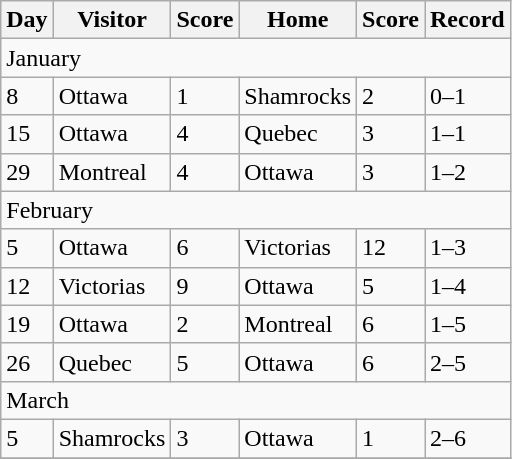<table class="wikitable">
<tr>
<th>Day</th>
<th>Visitor</th>
<th>Score</th>
<th>Home</th>
<th>Score</th>
<th>Record</th>
</tr>
<tr>
<td colspan=6 valign=top>January</td>
</tr>
<tr>
<td>8</td>
<td>Ottawa</td>
<td>1</td>
<td>Shamrocks</td>
<td>2</td>
<td>0–1</td>
</tr>
<tr>
<td>15</td>
<td>Ottawa</td>
<td>4</td>
<td>Quebec</td>
<td>3</td>
<td>1–1</td>
</tr>
<tr>
<td>29</td>
<td>Montreal</td>
<td>4</td>
<td>Ottawa</td>
<td>3</td>
<td>1–2</td>
</tr>
<tr>
<td colspan=6 valign=top>February</td>
</tr>
<tr>
<td>5</td>
<td>Ottawa</td>
<td>6</td>
<td>Victorias</td>
<td>12</td>
<td>1–3</td>
</tr>
<tr>
<td>12</td>
<td>Victorias</td>
<td>9</td>
<td>Ottawa</td>
<td>5</td>
<td>1–4</td>
</tr>
<tr>
<td>19</td>
<td>Ottawa</td>
<td>2</td>
<td>Montreal</td>
<td>6</td>
<td>1–5</td>
</tr>
<tr>
<td>26</td>
<td>Quebec</td>
<td>5</td>
<td>Ottawa</td>
<td>6</td>
<td>2–5</td>
</tr>
<tr>
<td colspan=6 valign=top>March</td>
</tr>
<tr>
<td>5</td>
<td>Shamrocks</td>
<td>3</td>
<td>Ottawa</td>
<td>1</td>
<td>2–6</td>
</tr>
<tr>
</tr>
</table>
